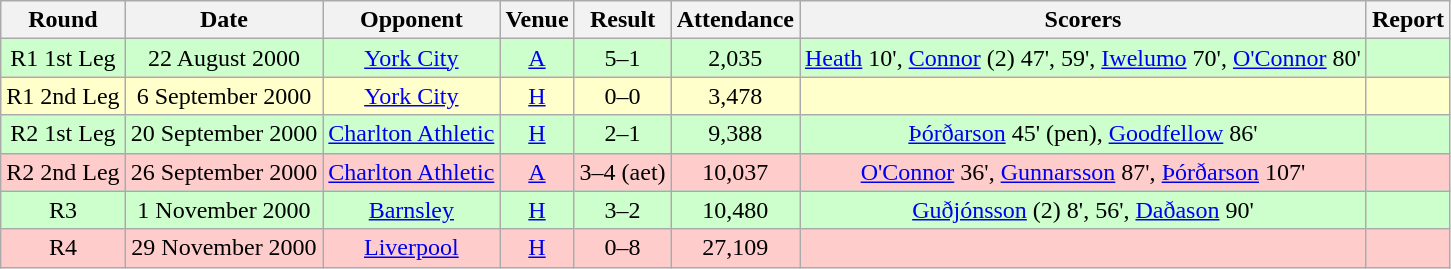<table class="wikitable" style="font-size:100%; text-align:center">
<tr>
<th>Round</th>
<th>Date</th>
<th>Opponent</th>
<th>Venue</th>
<th>Result</th>
<th>Attendance</th>
<th>Scorers</th>
<th>Report</th>
</tr>
<tr style="background-color: #CCFFCC;">
<td>R1 1st Leg</td>
<td>22 August 2000</td>
<td><a href='#'>York City</a></td>
<td><a href='#'>A</a></td>
<td>5–1</td>
<td>2,035</td>
<td><a href='#'>Heath</a> 10', <a href='#'>Connor</a> (2) 47', 59', <a href='#'>Iwelumo</a> 70', <a href='#'>O'Connor</a> 80'</td>
<td></td>
</tr>
<tr style="background-color: #FFFFCC;">
<td>R1 2nd Leg</td>
<td>6 September 2000</td>
<td><a href='#'>York City</a></td>
<td><a href='#'>H</a></td>
<td>0–0</td>
<td>3,478</td>
<td></td>
<td></td>
</tr>
<tr style="background-color: #CCFFCC;">
<td>R2 1st Leg</td>
<td>20 September 2000</td>
<td><a href='#'>Charlton Athletic</a></td>
<td><a href='#'>H</a></td>
<td>2–1</td>
<td>9,388</td>
<td><a href='#'>Þórðarson</a> 45' (pen), <a href='#'>Goodfellow</a> 86'</td>
<td></td>
</tr>
<tr style="background-color: #FFCCCC;">
<td>R2 2nd Leg</td>
<td>26 September 2000</td>
<td><a href='#'>Charlton Athletic</a></td>
<td><a href='#'>A</a></td>
<td>3–4 (aet)</td>
<td>10,037</td>
<td><a href='#'>O'Connor</a> 36', <a href='#'>Gunnarsson</a> 87', <a href='#'>Þórðarson</a> 107'</td>
<td></td>
</tr>
<tr style="background-color: #CCFFCC;">
<td>R3</td>
<td>1 November 2000</td>
<td><a href='#'>Barnsley</a></td>
<td><a href='#'>H</a></td>
<td>3–2</td>
<td>10,480</td>
<td><a href='#'>Guðjónsson</a> (2) 8', 56', <a href='#'>Daðason</a> 90'</td>
<td></td>
</tr>
<tr style="background-color: #FFCCCC;">
<td>R4</td>
<td>29 November 2000</td>
<td><a href='#'>Liverpool</a></td>
<td><a href='#'>H</a></td>
<td>0–8</td>
<td>27,109</td>
<td></td>
<td></td>
</tr>
</table>
